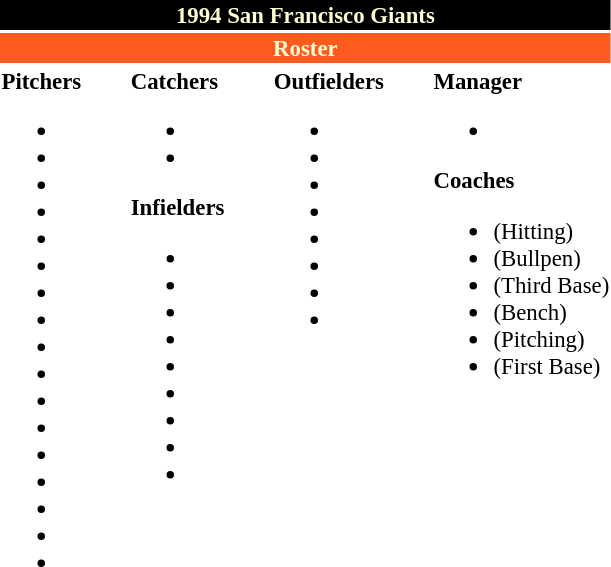<table class="toccolours" style="font-size: 95%;">
<tr>
<th colspan="10" style="background-color: black; color: #FFFDD0; text-align: center;">1994 San Francisco Giants</th>
</tr>
<tr>
<td colspan="10" style="background-color: #fd5a1e; color: #FFFDD0; text-align: center;"><strong>Roster</strong></td>
</tr>
<tr>
<td valign="top"><strong>Pitchers</strong><br><ul><li></li><li></li><li></li><li></li><li></li><li></li><li></li><li></li><li></li><li></li><li></li><li></li><li></li><li></li><li></li><li></li><li></li></ul></td>
<td width="25px"></td>
<td valign="top"><strong>Catchers</strong><br><ul><li></li><li></li></ul><strong>Infielders</strong><ul><li></li><li></li><li></li><li></li><li></li><li></li><li></li><li></li><li></li></ul></td>
<td width="25px"></td>
<td valign="top"><strong>Outfielders</strong><br><ul><li></li><li></li><li></li><li></li><li></li><li></li><li></li><li></li></ul></td>
<td width="25px"></td>
<td valign="top"><strong>Manager</strong><br><ul><li></li></ul><strong>Coaches</strong><ul><li> (Hitting)</li><li> (Bullpen)</li><li> (Third Base)</li><li> (Bench)</li><li> (Pitching)</li><li> (First Base)</li></ul></td>
</tr>
<tr>
</tr>
</table>
